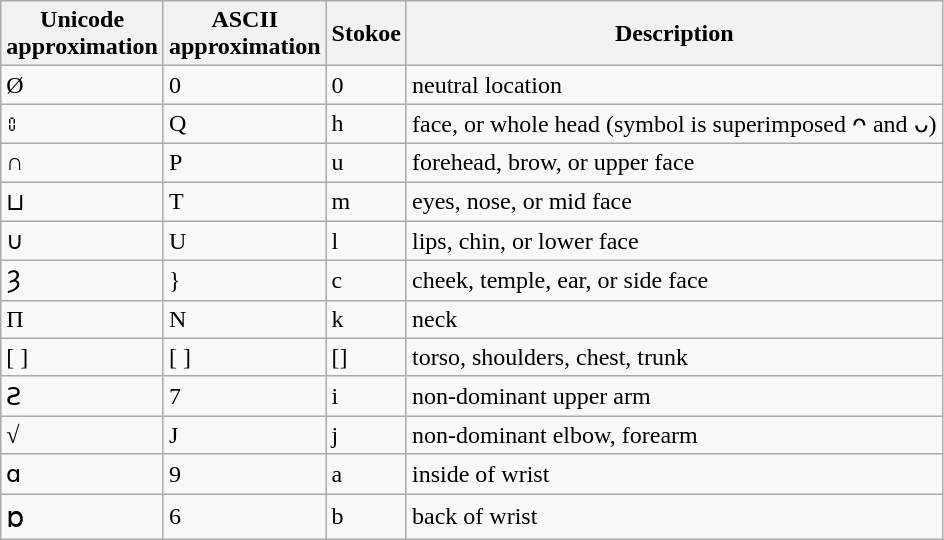<table class="wikitable">
<tr>
<th>Unicode<br>approximation</th>
<th>ASCII<br>approximation</th>
<th>Stokoe</th>
<th>Description</th>
</tr>
<tr>
<td>Ø</td>
<td>0</td>
<td><span>0</span></td>
<td>neutral location</td>
</tr>
<tr>
<td>⩇</td>
<td>Q</td>
<td><span>h</span></td>
<td>face, or whole head (symbol is superimposed ᴖ and ᴗ)</td>
</tr>
<tr>
<td>∩</td>
<td>P</td>
<td><span>u</span></td>
<td>forehead, brow, or upper face</td>
</tr>
<tr>
<td>⊔</td>
<td>T</td>
<td><span>m</span></td>
<td>eyes, nose, or mid face</td>
</tr>
<tr>
<td>∪</td>
<td>U</td>
<td><span>l</span></td>
<td>lips, chin, or lower face</td>
</tr>
<tr>
<td>Ȝ</td>
<td>}</td>
<td><span>c</span></td>
<td>cheek, temple, ear, or side face</td>
</tr>
<tr>
<td>Π</td>
<td>N</td>
<td><span>k</span></td>
<td>neck</td>
</tr>
<tr>
<td>[ ]</td>
<td>[ ]</td>
<td><span>[]</span></td>
<td>torso, shoulders, chest, trunk</td>
</tr>
<tr>
<td>Ƨ</td>
<td>7</td>
<td><span>i</span></td>
<td>non-dominant upper arm</td>
</tr>
<tr>
<td>√</td>
<td>J</td>
<td><span>j</span></td>
<td>non-dominant elbow, forearm</td>
</tr>
<tr>
<td>ɑ</td>
<td>9</td>
<td><span>a</span></td>
<td>inside of wrist</td>
</tr>
<tr>
<td><big>ɒ</big></td>
<td>6</td>
<td><span>b</span></td>
<td>back of wrist</td>
</tr>
</table>
